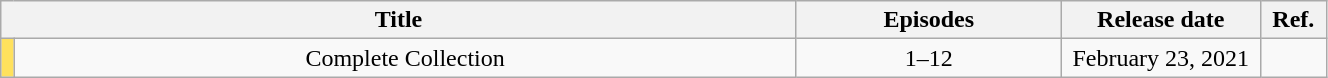<table class="wikitable" style="text-align: center; width: 70%;">
<tr>
<th colspan="2">Title</th>
<th width="20%">Episodes</th>
<th width="15%">Release date</th>
<th width="5%">Ref.</th>
</tr>
<tr>
<td rowspan="1" width="1%" style="background: #FFE15D;"></td>
<td>Complete Collection</td>
<td>1–12</td>
<td>February 23, 2021</td>
<td></td>
</tr>
</table>
